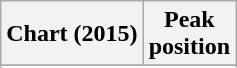<table class="wikitable sortable plainrowheaders" style="text-align:center;">
<tr>
<th>Chart (2015)</th>
<th>Peak<br>position</th>
</tr>
<tr>
</tr>
<tr>
</tr>
<tr>
</tr>
<tr>
</tr>
<tr>
</tr>
<tr>
</tr>
<tr>
</tr>
</table>
